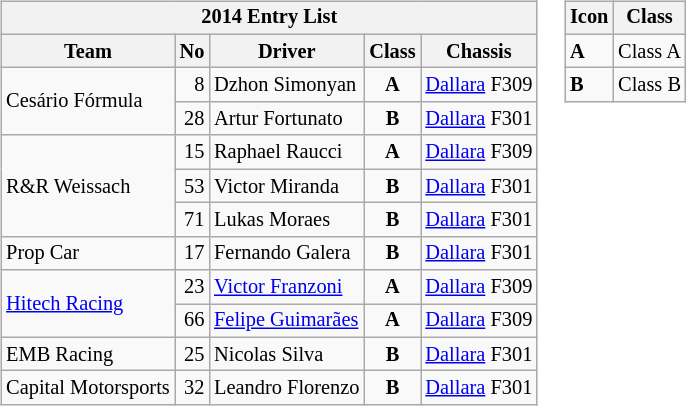<table>
<tr>
<td><br><table class="wikitable" style="font-size: 85%;">
<tr>
<th colspan=5>2014 Entry List</th>
</tr>
<tr>
<th>Team</th>
<th>No</th>
<th>Driver</th>
<th>Class</th>
<th>Chassis</th>
</tr>
<tr>
<td rowspan=2> Cesário Fórmula</td>
<td align=right>8</td>
<td> Dzhon Simonyan</td>
<td align=center><strong><span>A</span></strong></td>
<td><a href='#'>Dallara</a> F309</td>
</tr>
<tr>
<td align=right>28</td>
<td> Artur Fortunato</td>
<td align=center><strong><span>B</span></strong></td>
<td><a href='#'>Dallara</a> F301</td>
</tr>
<tr>
<td rowspan=3> R&R Weissach</td>
<td align=right>15</td>
<td> Raphael Raucci</td>
<td align=center><strong><span>A</span></strong></td>
<td><a href='#'>Dallara</a> F309</td>
</tr>
<tr>
<td align=right>53</td>
<td> Victor Miranda</td>
<td align=center><strong><span>B</span></strong></td>
<td><a href='#'>Dallara</a> F301</td>
</tr>
<tr>
<td align=right>71</td>
<td> Lukas Moraes</td>
<td align=center><strong><span>B</span></strong></td>
<td><a href='#'>Dallara</a> F301</td>
</tr>
<tr>
<td> Prop Car</td>
<td align=right>17</td>
<td> Fernando Galera</td>
<td align=center><strong><span>B</span></strong></td>
<td><a href='#'>Dallara</a> F301</td>
</tr>
<tr>
<td rowspan=2> <a href='#'>Hitech Racing</a></td>
<td align=right>23</td>
<td> <a href='#'>Victor Franzoni</a></td>
<td align=center><strong><span>A</span></strong></td>
<td><a href='#'>Dallara</a> F309</td>
</tr>
<tr>
<td align=right>66</td>
<td> <a href='#'>Felipe Guimarães</a></td>
<td align=center><strong><span>A</span></strong></td>
<td><a href='#'>Dallara</a> F309</td>
</tr>
<tr>
<td> EMB Racing</td>
<td align=right>25</td>
<td> Nicolas Silva</td>
<td align=center><strong><span>B</span></strong></td>
<td><a href='#'>Dallara</a> F301</td>
</tr>
<tr>
<td> Capital Motorsports</td>
<td align=right>32</td>
<td> Leandro Florenzo</td>
<td align=center><strong><span>B</span></strong></td>
<td><a href='#'>Dallara</a> F301</td>
</tr>
</table>
</td>
<td valign="top"><br><table class="wikitable" style="font-size: 85%;">
<tr>
<th>Icon</th>
<th>Class</th>
</tr>
<tr>
<td><strong><span>A</span></strong></td>
<td>Class A</td>
</tr>
<tr>
<td><strong><span>B</span></strong></td>
<td>Class B</td>
</tr>
</table>
</td>
</tr>
</table>
